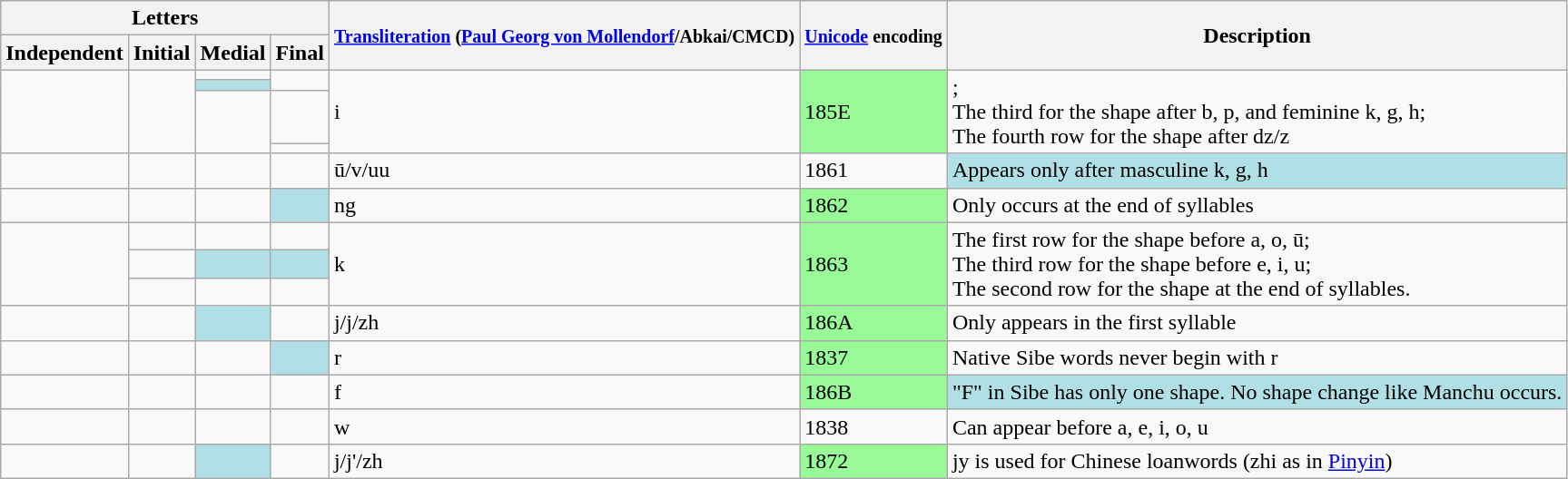<table class="wikitable">
<tr>
<th colspan="4">Letters</th>
<th rowspan="2"><small><a href='#'>Transliteration</a> (<a href='#'>Paul Georg von Mollendorf</a>/Abkai/CMCD)</small></th>
<th rowspan="2"><small><a href='#'>Unicode</a> encoding</small></th>
<th rowspan="2">Description</th>
</tr>
<tr>
<th>Independent</th>
<th>Initial</th>
<th>Medial</th>
<th>Final</th>
</tr>
<tr>
<td rowspan="4"></td>
<td rowspan="4"> </td>
<td> </td>
<td rowspan="2"> </td>
<td rowspan="4">i</td>
<td rowspan="4" style="background: PaleGreen">185E</td>
<td rowspan="4">;<br>The third for the shape after b, p, and feminine k, g, h;<br>The fourth row for the shape after dz/z</td>
</tr>
<tr>
<td style="background: PowderBlue"></td>
</tr>
<tr>
<td rowspan="2"></td>
<td></td>
</tr>
<tr>
<td></td>
</tr>
<tr>
<td></td>
<td></td>
<td></td>
<td></td>
<td>ū/v/uu</td>
<td>1861</td>
<td style="background: PowderBlue">Appears only after masculine k, g, h</td>
</tr>
<tr>
<td></td>
<td></td>
<td></td>
<td style="background: PowderBlue"></td>
<td>ng</td>
<td style="background: PaleGreen">1862</td>
<td>Only occurs at the end of syllables</td>
</tr>
<tr>
<td rowspan="3"></td>
<td> </td>
<td> </td>
<td></td>
<td rowspan="3">k</td>
<td rowspan="3" style="background: PaleGreen">1863</td>
<td rowspan="3">The first row for the shape before a, o, ū;<br>The third row for the shape before e, i, u;<br><span>The second row for the shape at the end of syllables</span>.</td>
</tr>
<tr>
<td></td>
<td style="background: PowderBlue"></td>
<td style="background: PowderBlue"></td>
</tr>
<tr>
<td> </td>
<td> </td>
<td></td>
</tr>
<tr>
<td></td>
<td> </td>
<td style="background: PowderBlue"> </td>
<td></td>
<td>j/j/zh</td>
<td style="background: PaleGreen">186A</td>
<td>Only appears in the first syllable</td>
</tr>
<tr>
<td></td>
<td></td>
<td> </td>
<td style="background: PowderBlue"></td>
<td>r</td>
<td style="background: PaleGreen">1837</td>
<td>Native Sibe words never begin with r</td>
</tr>
<tr>
<td></td>
<td></td>
<td></td>
<td></td>
<td>f</td>
<td style="background: PaleGreen">186B</td>
<td style="background: PowderBlue">"F" in Sibe has only one shape. No shape change like Manchu occurs.</td>
</tr>
<tr>
<td></td>
<td> </td>
<td> </td>
<td></td>
<td>w</td>
<td>1838</td>
<td>Can appear before a, e, <span>i, o, u</span></td>
</tr>
<tr>
<td></td>
<td></td>
<td style="background: PowderBlue"></td>
<td></td>
<td>j/j'/zh</td>
<td style="background: PaleGreen">1872</td>
<td>jy is used for Chinese loanwords (zhi as in <a href='#'>Pinyin</a>)</td>
</tr>
</table>
